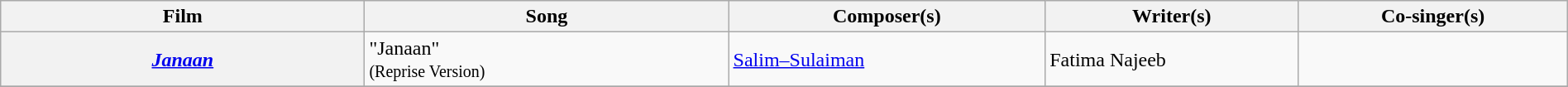<table class="wikitable plainrowheaders" width="100%" textcolor:#000;">
<tr>
<th scope="col" width=23%><strong>Film</strong></th>
<th scope="col" width=23%><strong>Song</strong></th>
<th scope="col" width=20%><strong>Composer(s)</strong></th>
<th scope="col" width=16%><strong>Writer(s)</strong></th>
<th scope="col" width=17%><strong>Co-singer(s)</strong></th>
</tr>
<tr>
<th scope="row"><em><a href='#'>Janaan</a></em></th>
<td>"Janaan"<br><small>(Reprise Version)</small></td>
<td><a href='#'>Salim–Sulaiman</a></td>
<td>Fatima Najeeb</td>
<td></td>
</tr>
<tr>
</tr>
</table>
